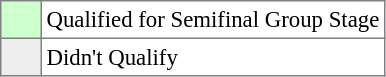<table bgcolor="#f7f8ff" cellpadding="3" cellspacing="0" border="1" style="font-size: 95%; border: gray solid 1px; border-collapse: collapse;text-align:center;">
<tr>
<td style="background:#CCFFCC;" width="20"></td>
<td bgcolor="#ffffff" align="left">Qualified for Semifinal Group Stage</td>
</tr>
<tr>
<td style="background: #EEEEEE;" width="20"></td>
<td bgcolor="#ffffff" align="left">Didn't Qualify</td>
</tr>
</table>
